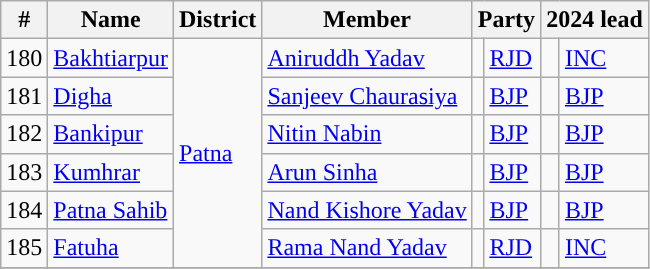<table class="wikitable">
<tr>
<th>#</th>
<th>Name</th>
<th>District</th>
<th>Member</th>
<th colspan="2">Party</th>
<th colspan="2">2024 lead</th>
</tr>
<tr>
<td>180</td>
<td><a href='#'>Bakhtiarpur</a></td>
<td rowspan="6"><a href='#'>Patna</a></td>
<td><a href='#'>Aniruddh Yadav</a></td>
<td style="background-color: "></td>
<td><a href='#'>RJD</a></td>
<td style="background-color: "></td>
<td><a href='#'>INC</a></td>
</tr>
<tr>
<td>181</td>
<td><a href='#'>Digha</a></td>
<td><a href='#'>Sanjeev Chaurasiya</a></td>
<td style="background-color: "></td>
<td><a href='#'>BJP</a></td>
<td style="background-color: "></td>
<td><a href='#'>BJP</a></td>
</tr>
<tr>
<td>182</td>
<td><a href='#'>Bankipur</a></td>
<td><a href='#'>Nitin Nabin</a></td>
<td style="background-color: "></td>
<td><a href='#'>BJP</a></td>
<td style="background-color: "></td>
<td><a href='#'>BJP</a></td>
</tr>
<tr>
<td>183</td>
<td><a href='#'>Kumhrar</a></td>
<td><a href='#'>Arun Sinha</a></td>
<td style="background-color: "></td>
<td><a href='#'>BJP</a></td>
<td style="background-color: "></td>
<td><a href='#'>BJP</a></td>
</tr>
<tr>
<td>184</td>
<td><a href='#'>Patna Sahib</a></td>
<td><a href='#'>Nand Kishore Yadav</a></td>
<td style="background-color: "></td>
<td><a href='#'>BJP</a></td>
<td style="background-color: "></td>
<td><a href='#'>BJP</a></td>
</tr>
<tr>
<td>185</td>
<td><a href='#'>Fatuha</a></td>
<td><a href='#'>Rama Nand Yadav</a></td>
<td style="background-color: "></td>
<td><a href='#'>RJD</a></td>
<td style="background-color: "></td>
<td><a href='#'>INC</a></td>
</tr>
<tr>
</tr>
</table>
